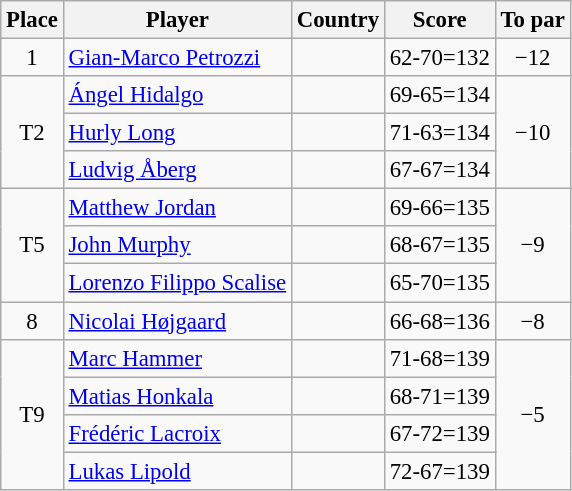<table class="wikitable" style="font-size:95%;">
<tr>
<th>Place</th>
<th>Player</th>
<th>Country</th>
<th>Score</th>
<th>To par</th>
</tr>
<tr>
<td align=center>1</td>
<td><a href='#'>Gian-Marco Petrozzi</a></td>
<td></td>
<td align=center>62-70=132</td>
<td align=center>−12</td>
</tr>
<tr>
<td rowspan="3" align="center">T2</td>
<td><a href='#'>Ángel Hidalgo</a></td>
<td></td>
<td align=center>69-65=134</td>
<td rowspan="3" align="center">−10</td>
</tr>
<tr>
<td><a href='#'>Hurly Long</a></td>
<td></td>
<td>71-63=134</td>
</tr>
<tr>
<td><a href='#'>Ludvig Åberg</a></td>
<td></td>
<td>67-67=134</td>
</tr>
<tr>
<td rowspan="3" align="center">T5</td>
<td><a href='#'>Matthew Jordan</a></td>
<td></td>
<td align="center">69-66=135</td>
<td rowspan="3" align="center">−9</td>
</tr>
<tr>
<td><a href='#'>John Murphy</a></td>
<td></td>
<td align="center">68-67=135</td>
</tr>
<tr>
<td><a href='#'>Lorenzo Filippo Scalise</a></td>
<td></td>
<td>65-70=135</td>
</tr>
<tr>
<td align="center">8</td>
<td><a href='#'>Nicolai Højgaard</a></td>
<td></td>
<td align="center">66-68=136</td>
<td align="center">−8</td>
</tr>
<tr>
<td rowspan="4" align="center">T9</td>
<td><a href='#'>Marc Hammer</a></td>
<td></td>
<td align="center">71-68=139</td>
<td rowspan="4" align="center">−5</td>
</tr>
<tr>
<td><a href='#'>Matias Honkala</a></td>
<td></td>
<td align="center">68-71=139</td>
</tr>
<tr>
<td><a href='#'>Frédéric Lacroix</a></td>
<td></td>
<td align="center">67-72=139</td>
</tr>
<tr>
<td><a href='#'>Lukas Lipold</a></td>
<td></td>
<td>72-67=139</td>
</tr>
</table>
